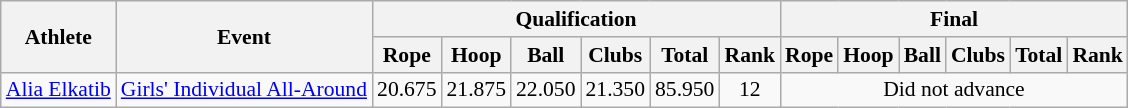<table class="wikitable" border="1" style="font-size:90%">
<tr>
<th rowspan=2>Athlete</th>
<th rowspan=2>Event</th>
<th colspan=6>Qualification</th>
<th colspan=6>Final</th>
</tr>
<tr>
<th>Rope</th>
<th>Hoop</th>
<th>Ball</th>
<th>Clubs</th>
<th>Total</th>
<th>Rank</th>
<th>Rope</th>
<th>Hoop</th>
<th>Ball</th>
<th>Clubs</th>
<th>Total</th>
<th>Rank</th>
</tr>
<tr>
<td><a href='#'>Alia Elkatib</a></td>
<td><a href='#'>Girls' Individual All-Around</a></td>
<td align=center>20.675</td>
<td align=center>21.875</td>
<td align=center>22.050</td>
<td align=center>21.350</td>
<td align=center>85.950</td>
<td align=center>12</td>
<td align=center colspan=6>Did not advance</td>
</tr>
</table>
